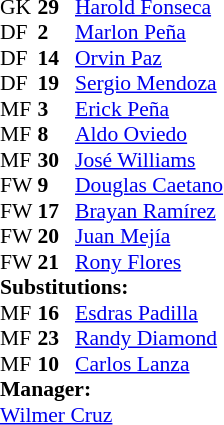<table style = "font-size: 90%" cellspacing = "0" cellpadding = "0">
<tr>
<td colspan = 4></td>
</tr>
<tr>
<th style="width:25px;"></th>
<th style="width:25px;"></th>
</tr>
<tr>
<td>GK</td>
<td><strong>29</strong></td>
<td> <a href='#'>Harold Fonseca</a></td>
</tr>
<tr>
<td>DF</td>
<td><strong>2</strong></td>
<td> <a href='#'>Marlon Peña</a></td>
</tr>
<tr>
<td>DF</td>
<td><strong>14</strong></td>
<td> <a href='#'>Orvin Paz</a></td>
<td></td>
<td></td>
</tr>
<tr>
<td>DF</td>
<td><strong>19</strong></td>
<td> <a href='#'>Sergio Mendoza</a></td>
</tr>
<tr>
<td>MF</td>
<td><strong>3</strong></td>
<td> <a href='#'>Erick Peña</a></td>
<td></td>
<td></td>
</tr>
<tr>
<td>MF</td>
<td><strong>8</strong></td>
<td> <a href='#'>Aldo Oviedo</a></td>
</tr>
<tr>
<td>MF</td>
<td><strong>30</strong></td>
<td> <a href='#'>José Williams</a></td>
</tr>
<tr>
<td>FW</td>
<td><strong>9</strong></td>
<td> <a href='#'>Douglas Caetano</a></td>
<td></td>
<td></td>
</tr>
<tr>
<td>FW</td>
<td><strong>17</strong></td>
<td> <a href='#'>Brayan Ramírez</a></td>
</tr>
<tr>
<td>FW</td>
<td><strong>20</strong></td>
<td> <a href='#'>Juan Mejía</a></td>
</tr>
<tr>
<td>FW</td>
<td><strong>21</strong></td>
<td> <a href='#'>Rony Flores</a></td>
</tr>
<tr>
<td colspan = 3><strong>Substitutions:</strong></td>
</tr>
<tr>
<td>MF</td>
<td><strong>16</strong></td>
<td> <a href='#'>Esdras Padilla</a></td>
<td></td>
<td></td>
</tr>
<tr>
<td>MF</td>
<td><strong>23</strong></td>
<td> <a href='#'>Randy Diamond</a></td>
<td></td>
<td></td>
</tr>
<tr>
<td>MF</td>
<td><strong>10</strong></td>
<td> <a href='#'>Carlos Lanza</a></td>
<td></td>
<td></td>
</tr>
<tr>
<td colspan = 3><strong>Manager:</strong></td>
</tr>
<tr>
<td colspan = 3> <a href='#'>Wilmer Cruz</a></td>
</tr>
</table>
